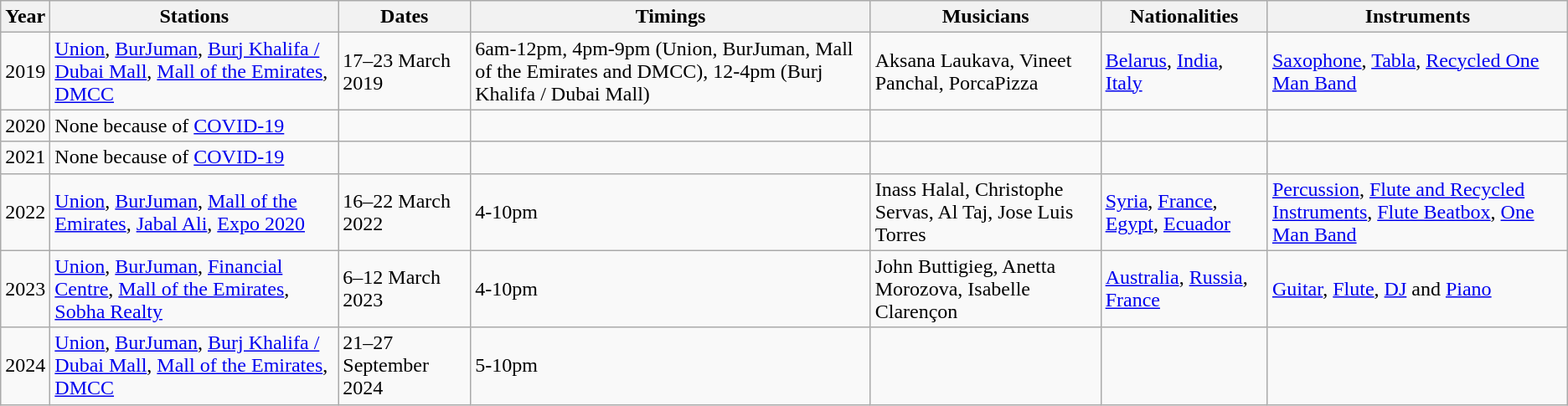<table class="wikitable source">
<tr>
<th>Year</th>
<th>Stations</th>
<th>Dates</th>
<th>Timings</th>
<th>Musicians</th>
<th>Nationalities</th>
<th>Instruments</th>
</tr>
<tr>
<td>2019</td>
<td><a href='#'>Union</a>, <a href='#'>BurJuman</a>, <a href='#'>Burj Khalifa / Dubai Mall</a>, <a href='#'>Mall of the Emirates</a>, <a href='#'>DMCC</a></td>
<td>17–23 March 2019</td>
<td>6am-12pm, 4pm-9pm (Union, BurJuman, Mall of the Emirates and DMCC), 12-4pm (Burj Khalifa / Dubai Mall)</td>
<td>Aksana Laukava, Vineet Panchal, PorcaPizza</td>
<td><a href='#'>Belarus</a>, <a href='#'>India</a>, <a href='#'>Italy</a></td>
<td><a href='#'>Saxophone</a>, <a href='#'>Tabla</a>, <a href='#'>Recycled One Man Band</a></td>
</tr>
<tr>
<td>2020</td>
<td>None because of <a href='#'>COVID-19</a></td>
<td></td>
<td></td>
<td></td>
<td></td>
<td></td>
</tr>
<tr>
<td>2021</td>
<td>None because of <a href='#'>COVID-19</a></td>
<td></td>
<td></td>
<td></td>
<td></td>
<td></td>
</tr>
<tr>
<td>2022</td>
<td><a href='#'>Union</a>, <a href='#'>BurJuman</a>, <a href='#'>Mall of the Emirates</a>, <a href='#'>Jabal Ali</a>, <a href='#'>Expo 2020</a></td>
<td>16–22 March 2022</td>
<td>4-10pm</td>
<td>Inass Halal, Christophe Servas, Al Taj, Jose Luis Torres</td>
<td><a href='#'>Syria</a>, <a href='#'>France</a>, <a href='#'>Egypt</a>, <a href='#'>Ecuador</a></td>
<td><a href='#'>Percussion</a>, <a href='#'>Flute and Recycled Instruments</a>, <a href='#'>Flute Beatbox</a>, <a href='#'>One Man Band</a></td>
</tr>
<tr>
<td>2023</td>
<td><a href='#'>Union</a>, <a href='#'>BurJuman</a>, <a href='#'>Financial Centre</a>, <a href='#'>Mall of the Emirates</a>, <a href='#'>Sobha Realty</a></td>
<td>6–12 March 2023</td>
<td>4-10pm</td>
<td>John Buttigieg, Anetta Morozova, Isabelle Clarençon</td>
<td><a href='#'>Australia</a>, <a href='#'>Russia</a>, <a href='#'>France</a></td>
<td><a href='#'>Guitar</a>, <a href='#'>Flute</a>, <a href='#'>DJ</a> and <a href='#'>Piano</a></td>
</tr>
<tr>
<td>2024</td>
<td><a href='#'>Union</a>, <a href='#'>BurJuman</a>, <a href='#'>Burj Khalifa / Dubai Mall</a>, <a href='#'>Mall of the Emirates</a>, <a href='#'>DMCC</a></td>
<td>21–27 September 2024</td>
<td>5-10pm</td>
<td></td>
<td></td>
<td></td>
</tr>
</table>
